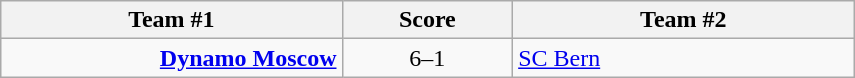<table class="wikitable" style="text-align: center;">
<tr>
<th width=22%>Team #1</th>
<th width=11%>Score</th>
<th width=22%>Team #2</th>
</tr>
<tr>
<td style="text-align: right;"><strong><a href='#'>Dynamo Moscow</a></strong> </td>
<td>6–1</td>
<td style="text-align: left;"> <a href='#'>SC Bern</a></td>
</tr>
</table>
